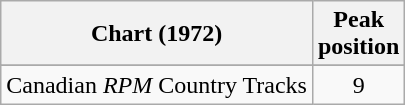<table class="wikitable sortable">
<tr>
<th align="left">Chart (1972)</th>
<th align="center">Peak<br>position</th>
</tr>
<tr>
</tr>
<tr>
<td align="left">Canadian <em>RPM</em> Country Tracks</td>
<td align="center">9</td>
</tr>
</table>
